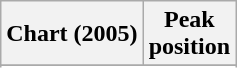<table class="wikitable sortable plainrowheaders">
<tr>
<th scope="col">Chart (2005)</th>
<th scope="col">Peak<br>position</th>
</tr>
<tr>
</tr>
<tr>
</tr>
<tr>
</tr>
<tr>
</tr>
<tr>
</tr>
</table>
